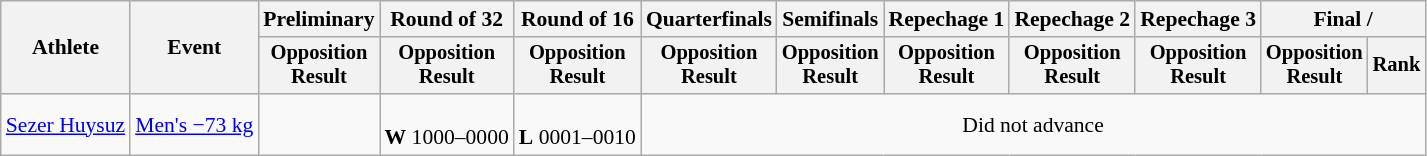<table class="wikitable" style="font-size:90%">
<tr>
<th rowspan="2">Athlete</th>
<th rowspan="2">Event</th>
<th>Preliminary</th>
<th>Round of 32</th>
<th>Round of 16</th>
<th>Quarterfinals</th>
<th>Semifinals</th>
<th>Repechage 1</th>
<th>Repechage 2</th>
<th>Repechage 3</th>
<th colspan=2>Final / </th>
</tr>
<tr style="font-size:95%">
<th>Opposition<br>Result</th>
<th>Opposition<br>Result</th>
<th>Opposition<br>Result</th>
<th>Opposition<br>Result</th>
<th>Opposition<br>Result</th>
<th>Opposition<br>Result</th>
<th>Opposition<br>Result</th>
<th>Opposition<br>Result</th>
<th>Opposition<br>Result</th>
<th>Rank</th>
</tr>
<tr align=center>
<td align=left><a href='#'>Sezer Huysuz</a></td>
<td align=left><a href='#'>Men's −73 kg</a></td>
<td></td>
<td><br><strong>W</strong> 1000–0000</td>
<td><br><strong>L</strong> 0001–0010</td>
<td colspan=7>Did not advance</td>
</tr>
</table>
